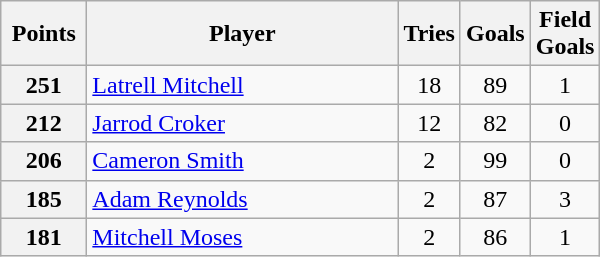<table class="wikitable" style="text-align:left;">
<tr>
<th width=50>Points</th>
<th width=200>Player</th>
<th width=30>Tries</th>
<th width=30>Goals</th>
<th width=30>Field Goals</th>
</tr>
<tr>
<th>251</th>
<td> <a href='#'>Latrell Mitchell</a></td>
<td align=center>18</td>
<td align=center>89</td>
<td align=center>1</td>
</tr>
<tr>
<th>212</th>
<td> <a href='#'>Jarrod Croker</a></td>
<td align=center>12</td>
<td align=center>82</td>
<td align=center>0</td>
</tr>
<tr>
<th>206</th>
<td> <a href='#'>Cameron Smith</a></td>
<td align=center>2</td>
<td align=center>99</td>
<td align=center>0</td>
</tr>
<tr>
<th>185</th>
<td> <a href='#'>Adam Reynolds</a></td>
<td align=center>2</td>
<td align=center>87</td>
<td align=center>3</td>
</tr>
<tr>
<th>181</th>
<td> <a href='#'>Mitchell Moses</a></td>
<td align=center>2</td>
<td align=center>86</td>
<td align=center>1</td>
</tr>
</table>
